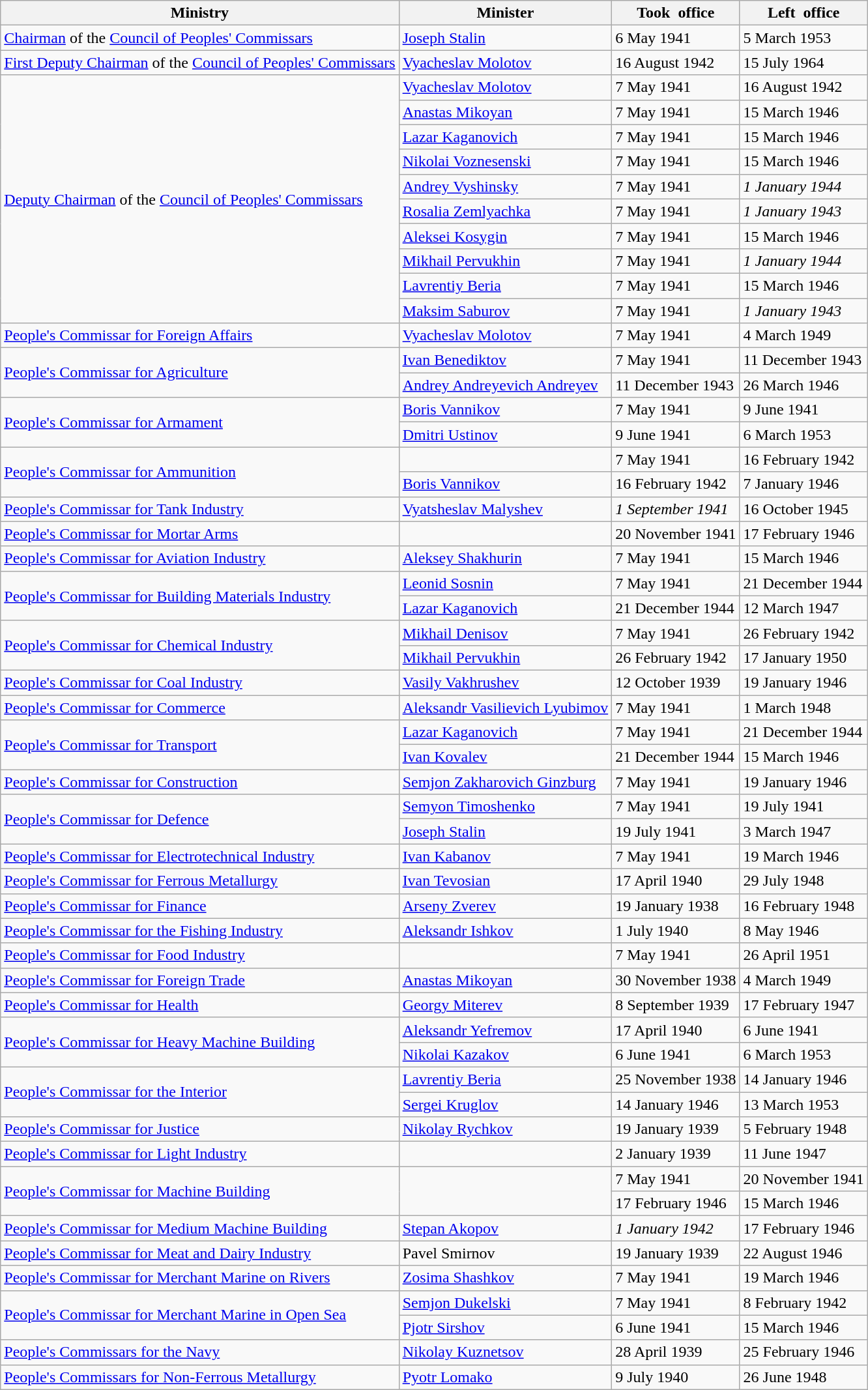<table class="wikitable">
<tr>
<th>Ministry</th>
<th>Minister</th>
<th>Took office</th>
<th>Left office</th>
</tr>
<tr>
<td><a href='#'>Chairman</a> of the <a href='#'>Council of Peoples' Commissars</a></td>
<td><a href='#'>Joseph Stalin</a></td>
<td>6 May 1941</td>
<td>5 March 1953</td>
</tr>
<tr>
<td><a href='#'>First Deputy Chairman</a> of the <a href='#'>Council of Peoples' Commissars</a></td>
<td><a href='#'>Vyacheslav Molotov</a></td>
<td>16 August 1942</td>
<td>15 July 1964</td>
</tr>
<tr>
<td rowspan=10><a href='#'>Deputy Chairman</a> of the <a href='#'>Council of Peoples' Commissars</a></td>
<td><a href='#'>Vyacheslav Molotov</a></td>
<td>7 May 1941</td>
<td>16 August 1942</td>
</tr>
<tr>
<td><a href='#'>Anastas Mikoyan</a></td>
<td>7 May 1941</td>
<td>15 March 1946</td>
</tr>
<tr>
<td><a href='#'>Lazar Kaganovich</a></td>
<td>7 May 1941</td>
<td>15 March 1946</td>
</tr>
<tr>
<td><a href='#'>Nikolai Voznesenski</a></td>
<td>7 May 1941</td>
<td>15 March 1946</td>
</tr>
<tr>
<td><a href='#'>Andrey Vyshinsky</a></td>
<td>7 May 1941</td>
<td><em>1 January 1944</em></td>
</tr>
<tr>
<td><a href='#'>Rosalia Zemlyachka</a></td>
<td>7 May 1941</td>
<td><em>1 January 1943</em></td>
</tr>
<tr>
<td><a href='#'>Aleksei Kosygin</a></td>
<td>7 May 1941</td>
<td>15 March 1946</td>
</tr>
<tr>
<td><a href='#'>Mikhail Pervukhin</a></td>
<td>7 May 1941</td>
<td><em>1 January 1944</em></td>
</tr>
<tr>
<td><a href='#'>Lavrentiy Beria</a></td>
<td>7 May 1941</td>
<td>15 March 1946</td>
</tr>
<tr>
<td><a href='#'>Maksim Saburov</a></td>
<td>7 May 1941</td>
<td><em>1 January 1943</em></td>
</tr>
<tr>
<td><a href='#'>People's Commissar for Foreign Affairs</a></td>
<td><a href='#'>Vyacheslav Molotov</a></td>
<td>7 May 1941</td>
<td>4 March 1949</td>
</tr>
<tr>
<td rowspan=2><a href='#'>People's Commissar for Agriculture</a></td>
<td><a href='#'>Ivan Benediktov</a></td>
<td>7 May 1941</td>
<td>11 December 1943</td>
</tr>
<tr>
<td><a href='#'>Andrey Andreyevich Andreyev</a></td>
<td>11 December 1943</td>
<td>26 March 1946</td>
</tr>
<tr>
<td rowspan=2><a href='#'>People's Commissar for Armament</a></td>
<td><a href='#'>Boris Vannikov</a></td>
<td>7 May 1941</td>
<td>9 June 1941</td>
</tr>
<tr>
<td><a href='#'>Dmitri Ustinov</a></td>
<td>9 June 1941</td>
<td>6 March 1953</td>
</tr>
<tr>
<td rowspan=2><a href='#'>People's Commissar for Ammunition</a></td>
<td></td>
<td>7 May 1941</td>
<td>16 February 1942</td>
</tr>
<tr>
<td><a href='#'>Boris Vannikov</a></td>
<td>16 February 1942</td>
<td>7 January 1946</td>
</tr>
<tr>
<td><a href='#'>People's Commissar for Tank Industry</a></td>
<td><a href='#'>Vyatsheslav Malyshev</a></td>
<td><em>1 September 1941</em></td>
<td>16 October 1945</td>
</tr>
<tr>
<td><a href='#'>People's Commissar for Mortar Arms</a></td>
<td></td>
<td>20 November 1941</td>
<td>17 February 1946</td>
</tr>
<tr>
<td><a href='#'>People's Commissar for Aviation Industry</a></td>
<td><a href='#'>Aleksey Shakhurin</a></td>
<td>7 May 1941</td>
<td>15 March 1946</td>
</tr>
<tr>
<td rowspan=2><a href='#'>People's Commissar for Building Materials Industry</a></td>
<td><a href='#'>Leonid Sosnin</a></td>
<td>7 May 1941</td>
<td>21 December 1944</td>
</tr>
<tr>
<td><a href='#'>Lazar Kaganovich</a></td>
<td>21 December 1944</td>
<td>12 March 1947</td>
</tr>
<tr>
<td rowspan=2><a href='#'>People's Commissar for Chemical Industry</a></td>
<td><a href='#'>Mikhail Denisov</a></td>
<td>7 May 1941</td>
<td>26 February 1942</td>
</tr>
<tr>
<td><a href='#'>Mikhail Pervukhin</a></td>
<td>26 February 1942</td>
<td>17 January 1950</td>
</tr>
<tr>
<td><a href='#'>People's Commissar for Coal Industry</a></td>
<td><a href='#'>Vasily Vakhrushev</a></td>
<td>12 October 1939</td>
<td>19 January 1946</td>
</tr>
<tr>
<td><a href='#'>People's Commissar for Commerce</a></td>
<td><a href='#'>Aleksandr Vasilievich Lyubimov</a></td>
<td>7 May 1941</td>
<td>1 March 1948</td>
</tr>
<tr>
<td rowspan=2><a href='#'>People's Commissar for Transport</a></td>
<td><a href='#'>Lazar Kaganovich</a></td>
<td>7 May 1941</td>
<td>21 December 1944</td>
</tr>
<tr>
<td><a href='#'>Ivan Kovalev</a></td>
<td>21 December 1944</td>
<td>15 March 1946</td>
</tr>
<tr>
<td><a href='#'>People's Commissar for Construction</a></td>
<td><a href='#'>Semjon Zakharovich Ginzburg</a></td>
<td>7 May 1941</td>
<td>19 January 1946</td>
</tr>
<tr>
<td rowspan=2><a href='#'>People's Commissar for Defence</a></td>
<td><a href='#'>Semyon Timoshenko</a></td>
<td>7 May 1941</td>
<td>19 July 1941</td>
</tr>
<tr>
<td><a href='#'>Joseph Stalin</a></td>
<td>19 July 1941</td>
<td>3 March 1947</td>
</tr>
<tr>
<td><a href='#'>People's Commissar for Electrotechnical Industry</a></td>
<td><a href='#'>Ivan Kabanov</a></td>
<td>7 May 1941</td>
<td>19 March 1946</td>
</tr>
<tr>
<td><a href='#'>People's Commissar for Ferrous Metallurgy</a></td>
<td><a href='#'>Ivan Tevosian</a></td>
<td>17 April 1940</td>
<td>29 July 1948</td>
</tr>
<tr>
<td><a href='#'>People's Commissar for Finance</a></td>
<td><a href='#'>Arseny Zverev</a></td>
<td>19 January 1938</td>
<td>16 February 1948</td>
</tr>
<tr>
<td><a href='#'>People's Commissar for the Fishing Industry</a></td>
<td><a href='#'>Aleksandr Ishkov</a></td>
<td>1 July 1940</td>
<td>8 May 1946</td>
</tr>
<tr>
<td><a href='#'>People's Commissar for Food Industry</a></td>
<td></td>
<td>7 May 1941</td>
<td>26 April 1951</td>
</tr>
<tr>
<td><a href='#'>People's Commissar for Foreign Trade</a></td>
<td><a href='#'>Anastas Mikoyan</a></td>
<td>30 November 1938</td>
<td>4 March 1949</td>
</tr>
<tr>
<td><a href='#'>People's Commissar for Health</a></td>
<td><a href='#'>Georgy Miterev</a></td>
<td>8 September 1939</td>
<td>17 February 1947</td>
</tr>
<tr>
<td rowspan=2><a href='#'>People's Commissar for Heavy Machine Building</a></td>
<td><a href='#'>Aleksandr Yefremov</a></td>
<td>17 April 1940</td>
<td>6 June 1941</td>
</tr>
<tr>
<td><a href='#'>Nikolai Kazakov</a></td>
<td>6 June 1941</td>
<td>6 March 1953</td>
</tr>
<tr>
<td rowspan=2><a href='#'>People's Commissar for the Interior</a></td>
<td><a href='#'>Lavrentiy Beria</a></td>
<td>25 November 1938</td>
<td>14 January 1946</td>
</tr>
<tr>
<td><a href='#'>Sergei Kruglov</a></td>
<td>14 January 1946</td>
<td>13 March 1953</td>
</tr>
<tr>
<td><a href='#'>People's Commissar for Justice</a></td>
<td><a href='#'>Nikolay Rychkov</a></td>
<td>19 January 1939</td>
<td>5 February 1948</td>
</tr>
<tr>
<td><a href='#'>People's Commissar for Light Industry</a></td>
<td></td>
<td>2 January 1939</td>
<td>11 June 1947</td>
</tr>
<tr>
<td rowspan=2><a href='#'>People's Commissar for Machine Building</a></td>
<td rowspan=2></td>
<td>7 May 1941</td>
<td>20 November 1941</td>
</tr>
<tr>
<td>17 February 1946</td>
<td>15 March 1946</td>
</tr>
<tr>
<td><a href='#'>People's Commissar for Medium Machine Building</a></td>
<td><a href='#'>Stepan Akopov</a></td>
<td><em>1 January 1942</em></td>
<td>17 February 1946</td>
</tr>
<tr>
<td><a href='#'>People's Commissar for Meat and Dairy Industry</a></td>
<td>Pavel Smirnov</td>
<td>19 January 1939</td>
<td>22 August 1946</td>
</tr>
<tr>
<td><a href='#'>People's Commissar for Merchant Marine on Rivers</a></td>
<td><a href='#'>Zosima Shashkov</a></td>
<td>7 May 1941</td>
<td>19 March 1946</td>
</tr>
<tr>
<td rowspan=2><a href='#'>People's Commissar for Merchant Marine in Open Sea</a></td>
<td><a href='#'>Semjon Dukelski</a></td>
<td>7 May 1941</td>
<td>8 February 1942</td>
</tr>
<tr>
<td><a href='#'>Pjotr Sirshov</a></td>
<td>6 June 1941</td>
<td>15 March 1946</td>
</tr>
<tr>
<td><a href='#'>People's Commissars for the Navy</a></td>
<td><a href='#'>Nikolay Kuznetsov</a></td>
<td>28 April 1939</td>
<td>25 February 1946</td>
</tr>
<tr>
<td><a href='#'>People's Commissars for Non-Ferrous Metallurgy</a></td>
<td><a href='#'>Pyotr Lomako</a></td>
<td>9 July 1940</td>
<td>26 June 1948</td>
</tr>
</table>
